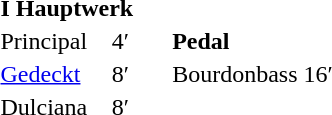<table class="toptextcells" style="border-collapse:collapse;" cellspacing="0" cellpadding="10" border="0">
<tr>
<td><br><table border="0">
<tr>
<td colspan="3"><strong>I Hauptwerk</strong><br></td>
</tr>
<tr>
<td>Principal</td>
<td>4′</td>
</tr>
<tr>
<td><a href='#'>Gedeckt</a></td>
<td>8′</td>
</tr>
<tr>
<td>Dulciana</td>
<td>8′</td>
</tr>
</table>
</td>
<td><br><table border="0">
<tr>
<td colspan="3"><strong>Pedal</strong><br></td>
</tr>
<tr>
<td>Bourdonbass</td>
<td>16′</td>
</tr>
</table>
</td>
</tr>
</table>
